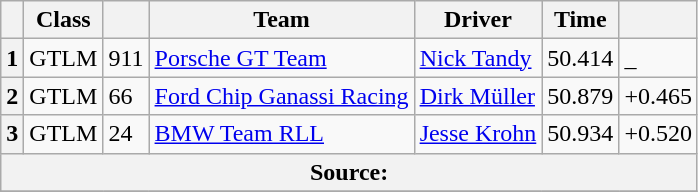<table class="wikitable">
<tr>
<th scope="col"></th>
<th scope="col">Class</th>
<th scope="col"></th>
<th scope="col">Team</th>
<th scope="col">Driver</th>
<th scope="col">Time</th>
<th scope="col"></th>
</tr>
<tr>
<th scope="row">1</th>
<td>GTLM</td>
<td>911</td>
<td><a href='#'>Porsche GT Team</a></td>
<td><a href='#'>Nick Tandy</a></td>
<td>50.414</td>
<td>_</td>
</tr>
<tr>
<th scope="row">2</th>
<td>GTLM</td>
<td>66</td>
<td><a href='#'>Ford Chip Ganassi Racing</a></td>
<td><a href='#'>Dirk Müller</a></td>
<td>50.879</td>
<td>+0.465</td>
</tr>
<tr>
<th scope="row">3</th>
<td>GTLM</td>
<td>24</td>
<td><a href='#'>BMW Team RLL</a></td>
<td><a href='#'>Jesse Krohn</a></td>
<td>50.934</td>
<td>+0.520</td>
</tr>
<tr>
<th colspan="7">Source:</th>
</tr>
<tr>
</tr>
</table>
